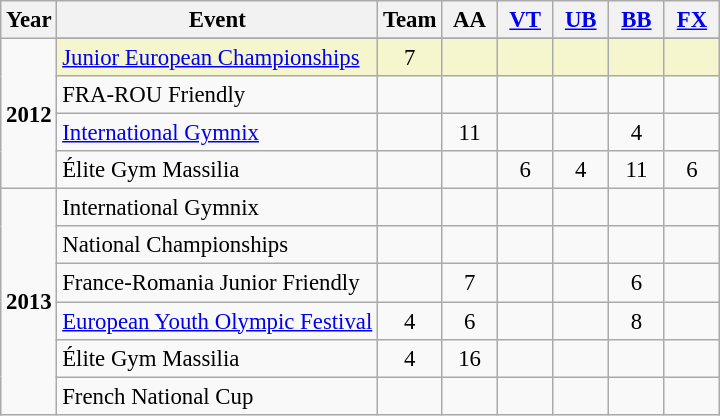<table class="wikitable" style="text-align:center; font-size:95%;">
<tr>
<th align=center>Year</th>
<th align=center>Event</th>
<th style="width:30px;">Team</th>
<th style="width:30px;">AA</th>
<th style="width:30px;"><a href='#'>VT</a></th>
<th style="width:30px;"><a href='#'>UB</a></th>
<th style="width:30px;"><a href='#'>BB</a></th>
<th style="width:30px;"><a href='#'>FX</a></th>
</tr>
<tr>
<td rowspan="5"><strong>2012</strong></td>
</tr>
<tr bgcolor=#F5F6CE>
<td align=left><a href='#'>Junior European Championships</a></td>
<td>7</td>
<td></td>
<td></td>
<td></td>
<td></td>
<td></td>
</tr>
<tr>
<td align=left>FRA-ROU Friendly</td>
<td></td>
<td></td>
<td></td>
<td></td>
<td></td>
<td></td>
</tr>
<tr>
<td align=left><a href='#'>International Gymnix</a></td>
<td></td>
<td>11</td>
<td></td>
<td></td>
<td>4</td>
<td></td>
</tr>
<tr>
<td align=left>Élite Gym Massilia</td>
<td></td>
<td></td>
<td>6</td>
<td>4</td>
<td>11</td>
<td>6</td>
</tr>
<tr>
<td rowspan="6"><strong>2013</strong></td>
<td align=left>International Gymnix</td>
<td></td>
<td></td>
<td></td>
<td></td>
<td></td>
<td></td>
</tr>
<tr>
<td align=left>National Championships</td>
<td></td>
<td></td>
<td></td>
<td></td>
<td></td>
<td></td>
</tr>
<tr>
<td align=left>France-Romania Junior Friendly</td>
<td></td>
<td>7</td>
<td></td>
<td></td>
<td>6</td>
<td></td>
</tr>
<tr>
<td align=left><a href='#'>European Youth Olympic Festival</a></td>
<td>4</td>
<td>6</td>
<td></td>
<td></td>
<td>8</td>
<td></td>
</tr>
<tr>
<td align=left>Élite Gym Massilia</td>
<td>4</td>
<td>16</td>
<td></td>
<td></td>
<td></td>
<td></td>
</tr>
<tr>
<td align=left>French National Cup</td>
<td></td>
<td></td>
<td></td>
<td></td>
<td></td>
<td></td>
</tr>
</table>
